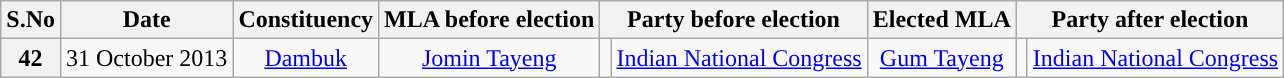<table class="wikitable sortable" style="text-align:center;">
<tr>
<th>S.No</th>
<th>Date</th>
<th>Constituency</th>
<th>MLA before election</th>
<th colspan="2">Party before election</th>
<th>Elected MLA</th>
<th colspan="2">Party after election</th>
</tr>
<tr>
<th>42</th>
<td>31 October 2013</td>
<td><a href='#'>Dambuk</a></td>
<td><a href='#'>Jomin Tayeng</a></td>
<td></td>
<td><a href='#'>Indian National Congress</a></td>
<td><a href='#'>Gum Tayeng</a></td>
<td></td>
<td><a href='#'>Indian National Congress</a></td>
</tr>
</table>
